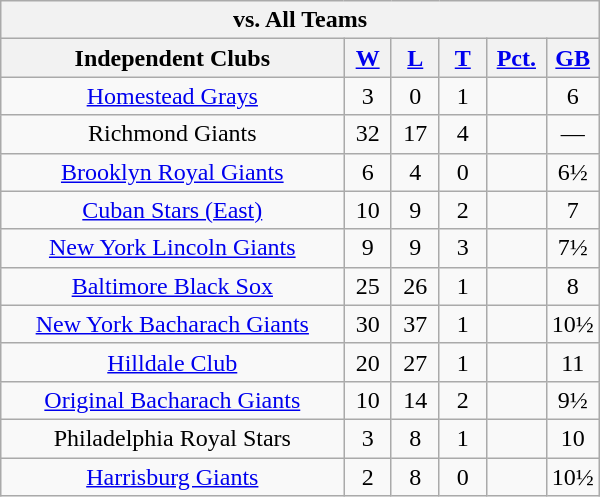<table class="wikitable" width="400em" style="text-align:center;">
<tr>
<th colspan="6">vs. All Teams</th>
</tr>
<tr>
<th width="58%">Independent Clubs</th>
<th width="8%"><a href='#'>W</a></th>
<th width="8%"><a href='#'>L</a></th>
<th width="8%"><a href='#'>T</a></th>
<th width="10%"><a href='#'>Pct.</a></th>
<th width="8%"><a href='#'>GB</a></th>
</tr>
<tr>
<td><a href='#'>Homestead Grays</a></td>
<td>3</td>
<td>0</td>
<td>1</td>
<td></td>
<td>6</td>
</tr>
<tr>
<td>Richmond Giants</td>
<td>32</td>
<td>17</td>
<td>4</td>
<td></td>
<td>—</td>
</tr>
<tr>
<td><a href='#'>Brooklyn Royal Giants</a></td>
<td>6</td>
<td>4</td>
<td>0</td>
<td></td>
<td>6½</td>
</tr>
<tr>
<td><a href='#'>Cuban Stars (East)</a></td>
<td>10</td>
<td>9</td>
<td>2</td>
<td></td>
<td>7</td>
</tr>
<tr>
<td><a href='#'>New York Lincoln Giants</a></td>
<td>9</td>
<td>9</td>
<td>3</td>
<td></td>
<td>7½</td>
</tr>
<tr>
<td><a href='#'>Baltimore Black Sox</a></td>
<td>25</td>
<td>26</td>
<td>1</td>
<td></td>
<td>8</td>
</tr>
<tr>
<td><a href='#'>New York Bacharach Giants</a></td>
<td>30</td>
<td>37</td>
<td>1</td>
<td></td>
<td>10½</td>
</tr>
<tr>
<td><a href='#'>Hilldale Club</a></td>
<td>20</td>
<td>27</td>
<td>1</td>
<td></td>
<td>11</td>
</tr>
<tr>
<td><a href='#'>Original Bacharach Giants</a></td>
<td>10</td>
<td>14</td>
<td>2</td>
<td></td>
<td>9½</td>
</tr>
<tr>
<td>Philadelphia Royal Stars</td>
<td>3</td>
<td>8</td>
<td>1</td>
<td></td>
<td>10</td>
</tr>
<tr>
<td><a href='#'>Harrisburg Giants</a></td>
<td>2</td>
<td>8</td>
<td>0</td>
<td></td>
<td>10½</td>
</tr>
</table>
